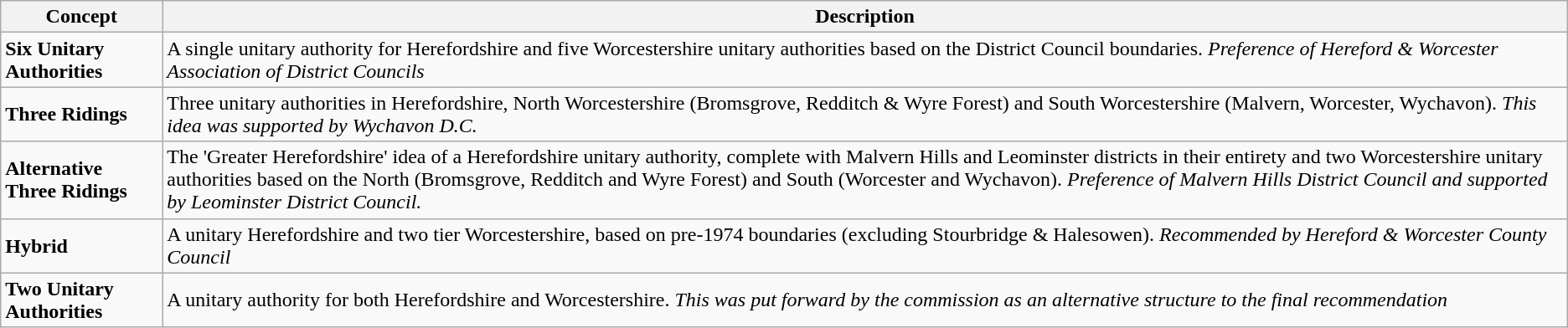<table class="wikitable">
<tr>
<th>Concept</th>
<th>Description</th>
</tr>
<tr>
<td><strong>Six Unitary Authorities</strong></td>
<td>A single unitary authority for Herefordshire and five Worcestershire unitary authorities based on the District Council boundaries. <em>Preference of Hereford & Worcester Association of District Councils</em></td>
</tr>
<tr>
<td><strong>Three Ridings</strong></td>
<td>Three unitary authorities in Herefordshire, North Worcestershire (Bromsgrove, Redditch & Wyre Forest) and South Worcestershire (Malvern, Worcester, Wychavon). <em>This idea was supported by Wychavon D.C.</em></td>
</tr>
<tr>
<td><strong>Alternative Three Ridings</strong></td>
<td>The 'Greater Herefordshire' idea of a Herefordshire unitary authority, complete with Malvern Hills and Leominster districts in their entirety and two Worcestershire unitary authorities based on the North (Bromsgrove, Redditch and Wyre Forest) and South (Worcester and Wychavon). <em>Preference of Malvern Hills District Council and supported by Leominster District Council.</em></td>
</tr>
<tr>
<td><strong>Hybrid</strong></td>
<td>A unitary Herefordshire and two tier Worcestershire, based on pre-1974 boundaries (excluding Stourbridge & Halesowen). <em>Recommended by Hereford & Worcester County Council</em></td>
</tr>
<tr>
<td><strong>Two Unitary Authorities</strong></td>
<td>A unitary authority for both Herefordshire and Worcestershire. <em>This was put forward by the commission as an alternative structure to the final recommendation</em></td>
</tr>
</table>
